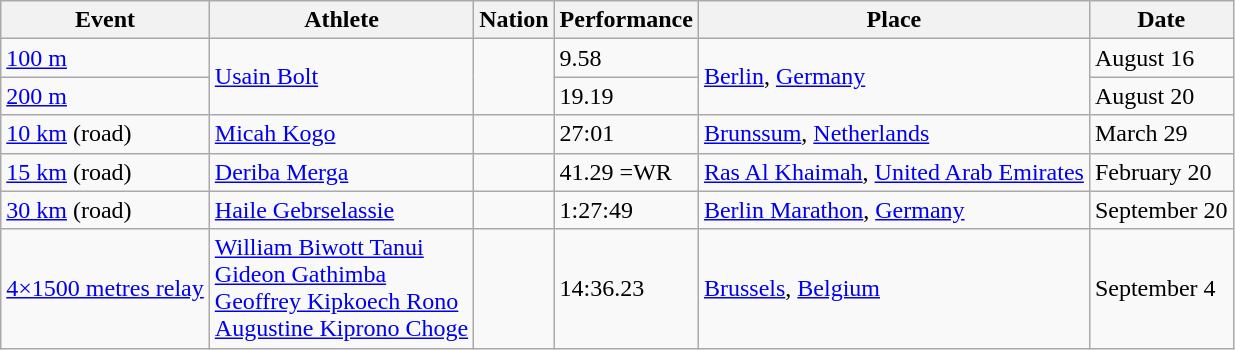<table class="wikitable" border="1">
<tr>
<th>Event</th>
<th>Athlete</th>
<th>Nation</th>
<th>Performance</th>
<th>Place</th>
<th>Date</th>
</tr>
<tr>
<td><a href='#'>100 m</a></td>
<td rowspan=2><a href='#'>Usain Bolt</a></td>
<td rowspan=2></td>
<td>9.58</td>
<td rowspan=2><a href='#'>Berlin</a>, <a href='#'>Germany</a></td>
<td>August 16</td>
</tr>
<tr>
<td><a href='#'>200 m</a></td>
<td>19.19</td>
<td>August 20</td>
</tr>
<tr>
<td><a href='#'>10 km</a> (road)</td>
<td><a href='#'>Micah Kogo</a></td>
<td></td>
<td>27:01</td>
<td><a href='#'>Brunssum</a>, <a href='#'>Netherlands</a></td>
<td>March 29</td>
</tr>
<tr>
<td><a href='#'>15 km</a> (road)</td>
<td><a href='#'>Deriba Merga</a></td>
<td></td>
<td>41.29 =WR</td>
<td><a href='#'>Ras Al Khaimah</a>, <a href='#'>United Arab Emirates</a></td>
<td>February 20</td>
</tr>
<tr>
<td><a href='#'>30 km</a> (road)</td>
<td><a href='#'>Haile Gebrselassie</a></td>
<td></td>
<td>1:27:49</td>
<td><a href='#'>Berlin Marathon</a>, <a href='#'>Germany</a></td>
<td>September 20</td>
</tr>
<tr>
<td><a href='#'>4×1500 metres relay</a></td>
<td><a href='#'>William Biwott Tanui</a><br><a href='#'>Gideon Gathimba</a><br><a href='#'>Geoffrey Kipkoech Rono</a><br><a href='#'>Augustine Kiprono Choge</a></td>
<td></td>
<td>14:36.23</td>
<td><a href='#'>Brussels</a>, <a href='#'>Belgium</a></td>
<td>September 4</td>
</tr>
</table>
